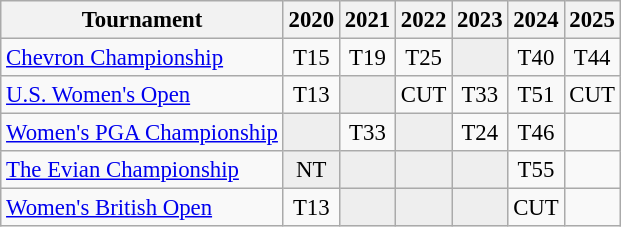<table class="wikitable" style="font-size:95%;text-align:center;">
<tr>
<th>Tournament</th>
<th>2020</th>
<th>2021</th>
<th>2022</th>
<th>2023</th>
<th>2024</th>
<th>2025</th>
</tr>
<tr>
<td align=left><a href='#'>Chevron Championship</a></td>
<td>T15</td>
<td>T19</td>
<td>T25</td>
<td style="background:#eeeeee;"></td>
<td>T40</td>
<td>T44</td>
</tr>
<tr>
<td align=left><a href='#'>U.S. Women's Open</a></td>
<td>T13</td>
<td style="background:#eeeeee;"></td>
<td>CUT</td>
<td>T33</td>
<td>T51</td>
<td>CUT</td>
</tr>
<tr>
<td align=left><a href='#'>Women's PGA Championship</a></td>
<td style="background:#eeeeee;"></td>
<td>T33</td>
<td style="background:#eeeeee;"></td>
<td>T24</td>
<td>T46</td>
<td></td>
</tr>
<tr>
<td align=left><a href='#'>The Evian Championship</a></td>
<td style="background:#eeeeee;">NT</td>
<td style="background:#eeeeee;"></td>
<td style="background:#eeeeee;"></td>
<td style="background:#eeeeee;"></td>
<td>T55</td>
<td></td>
</tr>
<tr>
<td align=left><a href='#'>Women's British Open</a></td>
<td>T13</td>
<td style="background:#eeeeee;"></td>
<td style="background:#eeeeee;"></td>
<td style="background:#eeeeee;"></td>
<td>CUT</td>
<td></td>
</tr>
</table>
